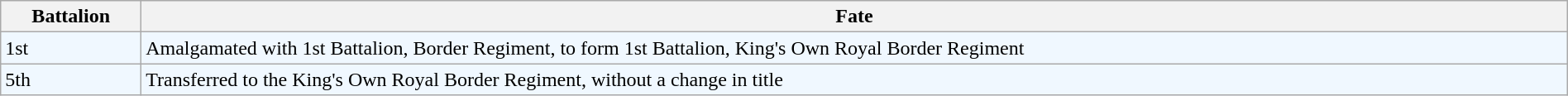<table class="wikitable" style="width:100%;">
<tr>
<th>Battalion</th>
<th>Fate</th>
</tr>
<tr style="background:#f0f8ff;">
<td>1st</td>
<td>Amalgamated with 1st Battalion, Border Regiment, to form 1st Battalion, King's Own Royal Border Regiment</td>
</tr>
<tr style="background:#f0f8ff;">
<td>5th</td>
<td>Transferred to the King's Own Royal Border Regiment, without a change in title</td>
</tr>
</table>
